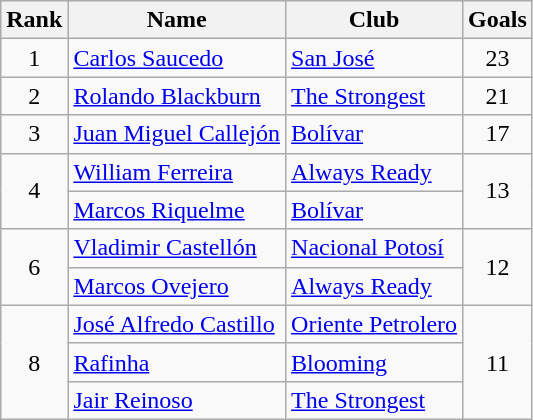<table class="wikitable" border="1">
<tr>
<th>Rank</th>
<th>Name</th>
<th>Club</th>
<th>Goals</th>
</tr>
<tr>
<td align=center>1</td>
<td> <a href='#'>Carlos Saucedo</a></td>
<td><a href='#'>San José</a></td>
<td align=center>23</td>
</tr>
<tr>
<td align=center>2</td>
<td> <a href='#'>Rolando Blackburn</a></td>
<td><a href='#'>The Strongest</a></td>
<td align=center>21</td>
</tr>
<tr>
<td align=center>3</td>
<td> <a href='#'>Juan Miguel Callejón</a></td>
<td><a href='#'>Bolívar</a></td>
<td align=center>17</td>
</tr>
<tr>
<td rowspan=2 align=center>4</td>
<td> <a href='#'>William Ferreira</a></td>
<td><a href='#'>Always Ready</a></td>
<td rowspan=2 align=center>13</td>
</tr>
<tr>
<td> <a href='#'>Marcos Riquelme</a></td>
<td><a href='#'>Bolívar</a></td>
</tr>
<tr>
<td rowspan=2 align=center>6</td>
<td> <a href='#'>Vladimir Castellón</a></td>
<td><a href='#'>Nacional Potosí</a></td>
<td rowspan=2 align=center>12</td>
</tr>
<tr>
<td> <a href='#'>Marcos Ovejero</a></td>
<td><a href='#'>Always Ready</a></td>
</tr>
<tr>
<td rowspan=3 align=center>8</td>
<td> <a href='#'>José Alfredo Castillo</a></td>
<td><a href='#'>Oriente Petrolero</a></td>
<td rowspan=3 align=center>11</td>
</tr>
<tr>
<td> <a href='#'>Rafinha</a></td>
<td><a href='#'>Blooming</a></td>
</tr>
<tr>
<td> <a href='#'>Jair Reinoso</a></td>
<td><a href='#'>The Strongest</a></td>
</tr>
</table>
